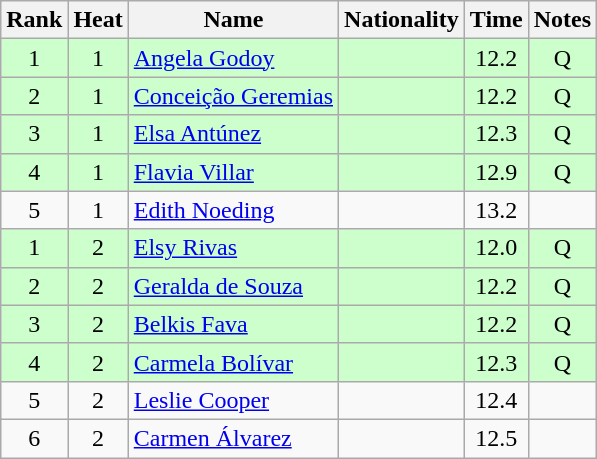<table class="wikitable sortable" style="text-align:center">
<tr>
<th>Rank</th>
<th>Heat</th>
<th>Name</th>
<th>Nationality</th>
<th>Time</th>
<th>Notes</th>
</tr>
<tr bgcolor=ccffcc>
<td>1</td>
<td>1</td>
<td align=left><a href='#'>Angela Godoy</a></td>
<td align=left></td>
<td>12.2</td>
<td>Q</td>
</tr>
<tr bgcolor=ccffcc>
<td>2</td>
<td>1</td>
<td align=left><a href='#'>Conceição Geremias</a></td>
<td align=left></td>
<td>12.2</td>
<td>Q</td>
</tr>
<tr bgcolor=ccffcc>
<td>3</td>
<td>1</td>
<td align=left><a href='#'>Elsa Antúnez</a></td>
<td align=left></td>
<td>12.3</td>
<td>Q</td>
</tr>
<tr bgcolor=ccffcc>
<td>4</td>
<td>1</td>
<td align=left><a href='#'>Flavia Villar</a></td>
<td align=left></td>
<td>12.9</td>
<td>Q</td>
</tr>
<tr>
<td>5</td>
<td>1</td>
<td align=left><a href='#'>Edith Noeding</a></td>
<td align=left></td>
<td>13.2</td>
<td></td>
</tr>
<tr bgcolor=ccffcc>
<td>1</td>
<td>2</td>
<td align=left><a href='#'>Elsy Rivas</a></td>
<td align=left></td>
<td>12.0</td>
<td>Q</td>
</tr>
<tr bgcolor=ccffcc>
<td>2</td>
<td>2</td>
<td align=left><a href='#'>Geralda de Souza</a></td>
<td align=left></td>
<td>12.2</td>
<td>Q</td>
</tr>
<tr bgcolor=ccffcc>
<td>3</td>
<td>2</td>
<td align=left><a href='#'>Belkis Fava</a></td>
<td align=left></td>
<td>12.2</td>
<td>Q</td>
</tr>
<tr bgcolor=ccffcc>
<td>4</td>
<td>2</td>
<td align=left><a href='#'>Carmela Bolívar</a></td>
<td align=left></td>
<td>12.3</td>
<td>Q</td>
</tr>
<tr>
<td>5</td>
<td>2</td>
<td align=left><a href='#'>Leslie Cooper</a></td>
<td align=left></td>
<td>12.4</td>
<td></td>
</tr>
<tr>
<td>6</td>
<td>2</td>
<td align=left><a href='#'>Carmen Álvarez</a></td>
<td align=left></td>
<td>12.5</td>
<td></td>
</tr>
</table>
